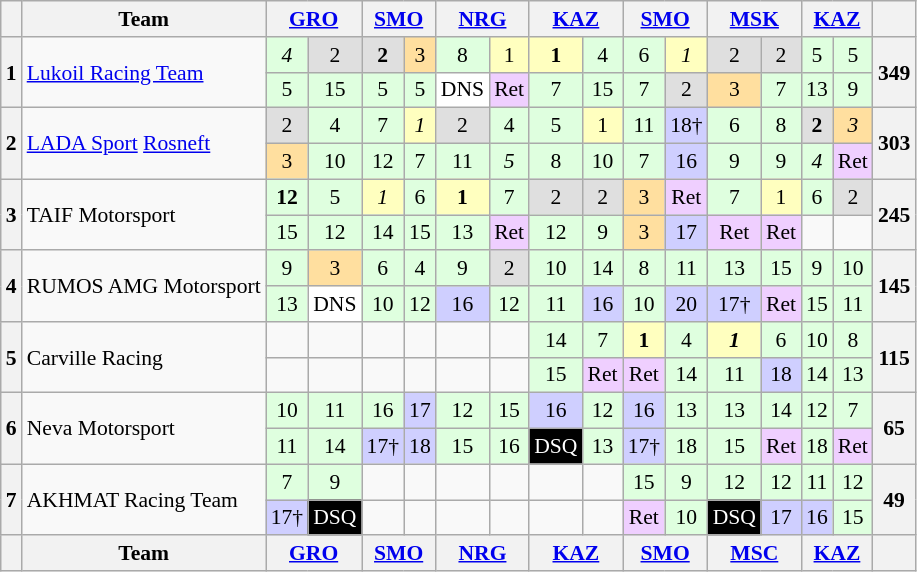<table align=left| class="wikitable" style="font-size: 90%; text-align: center">
<tr valign="top">
<th valign="middle"></th>
<th valign="middle">Team</th>
<th colspan=2><a href='#'>GRO</a></th>
<th colspan=2><a href='#'>SMO</a></th>
<th colspan=2><a href='#'>NRG</a></th>
<th colspan=2><a href='#'>KAZ</a></th>
<th colspan=2><a href='#'>SMO</a></th>
<th colspan=2><a href='#'>MSK</a></th>
<th colspan=2><a href='#'>KAZ</a></th>
<th valign="middle"></th>
</tr>
<tr>
<th rowspan="2">1</th>
<td rowspan="2" align=left><a href='#'>Lukoil Racing Team</a></td>
<td style="background:#dfffdf;"><em>4</em></td>
<td style="background:#dfdfdf;">2</td>
<td style="background:#dfdfdf;"><strong>2</strong></td>
<td style="background:#ffdf9f;">3</td>
<td style="background:#dfffdf;">8</td>
<td style="background:#ffffbf;">1</td>
<td style="background:#ffffbf;"><strong>1</strong></td>
<td style="background:#dfffdf;">4</td>
<td style="background:#dfffdf;">6</td>
<td style="background:#ffffbf;"><em>1</em></td>
<td style="background:#dfdfdf;">2</td>
<td style="background:#dfdfdf;">2</td>
<td style="background:#dfffdf;">5</td>
<td style="background:#dfffdf;">5</td>
<th rowspan="2">349</th>
</tr>
<tr>
<td style="background:#dfffdf;">5</td>
<td style="background:#dfffdf;">15</td>
<td style="background:#dfffdf;">5</td>
<td style="background:#dfffdf;">5</td>
<td style="background:#ffffff;">DNS</td>
<td style="background:#efcfff;">Ret</td>
<td style="background:#dfffdf;">7</td>
<td style="background:#dfffdf;">15</td>
<td style="background:#dfffdf;">7</td>
<td style="background:#dfdfdf;">2</td>
<td style="background:#ffdf9f;">3</td>
<td style="background:#dfffdf;">7</td>
<td style="background:#dfffdf;">13</td>
<td style="background:#dfffdf;">9</td>
</tr>
<tr>
<th rowspan="2">2</th>
<td rowspan="2" align=left><a href='#'>LADA Sport</a> <a href='#'>Rosneft</a></td>
<td style="background:#dfdfdf;">2</td>
<td style="background:#dfffdf;">4</td>
<td style="background:#dfffdf;">7</td>
<td style="background:#ffffbf;"><em>1</em></td>
<td style="background:#dfdfdf;">2</td>
<td style="background:#dfffdf;">4</td>
<td style="background:#dfffdf;">5</td>
<td style="background:#ffffbf;">1</td>
<td style="background:#dfffdf;">11</td>
<td style="background:#cfcfff;">18†</td>
<td style="background:#dfffdf;">6</td>
<td style="background:#dfffdf;">8</td>
<td style="background:#dfdfdf;"><strong>2</strong></td>
<td style="background:#ffdf9f;"><em>3</em></td>
<th rowspan="2">303</th>
</tr>
<tr>
<td style="background:#ffdf9f;">3</td>
<td style="background:#dfffdf;">10</td>
<td style="background:#dfffdf;">12</td>
<td style="background:#dfffdf;">7</td>
<td style="background:#dfffdf;">11</td>
<td style="background:#dfffdf;"><em>5</em></td>
<td style="background:#dfffdf;">8</td>
<td style="background:#dfffdf;">10</td>
<td style="background:#dfffdf;">7</td>
<td style="background:#cfcfff;">16</td>
<td style="background:#dfffdf;">9</td>
<td style="background:#dfffdf;">9</td>
<td style="background:#dfffdf;"><em>4</em></td>
<td style="background:#efcfff;">Ret</td>
</tr>
<tr>
<th rowspan="2">3</th>
<td rowspan="2" align=left>TAIF Motorsport</td>
<td style="background:#dfffdf;"><strong>12</strong></td>
<td style="background:#dfffdf;">5</td>
<td style="background:#ffffbf;"><em>1</em></td>
<td style="background:#dfffdf;">6</td>
<td style="background:#ffffbf;"><strong>1</strong></td>
<td style="background:#dfffdf;">7</td>
<td style="background:#dfdfdf;">2</td>
<td style="background:#dfdfdf;">2</td>
<td style="background:#ffdf9f;">3</td>
<td style="background:#efcfff;">Ret</td>
<td style="background:#dfffdf;">7</td>
<td style="background:#ffffbf;">1</td>
<td style="background:#dfffdf;">6</td>
<td style="background:#dfdfdf;">2</td>
<th rowspan="2">245</th>
</tr>
<tr>
<td style="background:#dfffdf;">15</td>
<td style="background:#dfffdf;">12</td>
<td style="background:#dfffdf;">14</td>
<td style="background:#dfffdf;">15</td>
<td style="background:#dfffdf;">13</td>
<td style="background:#efcfff;">Ret</td>
<td style="background:#dfffdf;">12</td>
<td style="background:#dfffdf;">9</td>
<td style="background:#ffdf9f;">3</td>
<td style="background:#cfcfff;">17</td>
<td style="background:#efcfff;">Ret</td>
<td style="background:#efcfff;">Ret</td>
<td></td>
<td></td>
</tr>
<tr>
<th rowspan="2">4</th>
<td rowspan="2" align=left>RUMOS AMG Motorsport</td>
<td style="background:#dfffdf;">9</td>
<td style="background:#ffdf9f;">3</td>
<td style="background:#dfffdf;">6</td>
<td style="background:#dfffdf;">4</td>
<td style="background:#dfffdf;">9</td>
<td style="background:#dfdfdf;">2</td>
<td style="background:#dfffdf;">10</td>
<td style="background:#dfffdf;">14</td>
<td style="background:#dfffdf;">8</td>
<td style="background:#dfffdf;">11</td>
<td style="background:#dfffdf;">13</td>
<td style="background:#dfffdf;">15</td>
<td style="background:#dfffdf;">9</td>
<td style="background:#dfffdf;">10</td>
<th rowspan="2">145</th>
</tr>
<tr>
<td style="background:#dfffdf;">13</td>
<td style="background:#ffffff;">DNS</td>
<td style="background:#dfffdf;">10</td>
<td style="background:#dfffdf;">12</td>
<td style="background:#cfcfff;">16</td>
<td style="background:#dfffdf;">12</td>
<td style="background:#dfffdf;">11</td>
<td style="background:#cfcfff;">16</td>
<td style="background:#dfffdf;">10</td>
<td style="background:#cfcfff;">20</td>
<td style="background:#cfcfff;">17†</td>
<td style="background:#efcfff;">Ret</td>
<td style="background:#dfffdf;">15</td>
<td style="background:#dfffdf;">11</td>
</tr>
<tr>
<th rowspan="2">5</th>
<td rowspan="2" align=left>Carville Racing</td>
<td></td>
<td></td>
<td></td>
<td></td>
<td></td>
<td></td>
<td style="background:#dfffdf;">14</td>
<td style="background:#dfffdf;">7</td>
<td style="background:#ffffbf;"><strong>1</strong></td>
<td style="background:#dfffdf;">4</td>
<td style="background:#ffffbf;"><strong><em>1</em></strong></td>
<td style="background:#dfffdf;">6</td>
<td style="background:#dfffdf;">10</td>
<td style="background:#dfffdf;">8</td>
<th rowspan="2">115</th>
</tr>
<tr>
<td></td>
<td></td>
<td></td>
<td></td>
<td></td>
<td></td>
<td style="background:#dfffdf;">15</td>
<td style="background:#efcfff;">Ret</td>
<td style="background:#efcfff;">Ret</td>
<td style="background:#dfffdf;">14</td>
<td style="background:#dfffdf;">11</td>
<td style="background:#cfcfff;">18</td>
<td style="background:#dfffdf;">14</td>
<td style="background:#dfffdf;">13</td>
</tr>
<tr>
<th rowspan="2">6</th>
<td rowspan="2" align=left>Neva Motorsport</td>
<td style="background:#dfffdf;">10</td>
<td style="background:#dfffdf;">11</td>
<td style="background:#dfffdf;">16</td>
<td style="background:#cfcfff;">17</td>
<td style="background:#dfffdf;">12</td>
<td style="background:#dfffdf;">15</td>
<td style="background:#cfcfff;">16</td>
<td style="background:#dfffdf;">12</td>
<td style="background:#cfcfff;">16</td>
<td style="background:#dfffdf;">13</td>
<td style="background:#dfffdf;">13</td>
<td style="background:#dfffdf;">14</td>
<td style="background:#dfffdf;">12</td>
<td style="background:#dfffdf;">7</td>
<th rowspan="2">65</th>
</tr>
<tr>
<td style="background:#dfffdf;">11</td>
<td style="background:#dfffdf;">14</td>
<td style="background:#cfcfff;">17†</td>
<td style="background:#cfcfff;">18</td>
<td style="background:#dfffdf;">15</td>
<td style="background:#dfffdf;">16</td>
<td style="background:black; color:white;">DSQ</td>
<td style="background:#dfffdf;">13</td>
<td style="background:#cfcfff;">17†</td>
<td style="background:#dfffdf;">18</td>
<td style="background:#dfffdf;">15</td>
<td style="background:#efcfff;">Ret</td>
<td style="background:#dfffdf;">18</td>
<td style="background:#efcfff;">Ret</td>
</tr>
<tr>
<th rowspan="2">7</th>
<td rowspan="2" align=left>AKHMAT Racing Team</td>
<td style="background:#dfffdf;">7</td>
<td style="background:#dfffdf;">9</td>
<td></td>
<td></td>
<td></td>
<td></td>
<td></td>
<td></td>
<td style="background:#dfffdf;">15</td>
<td style="background:#dfffdf;">9</td>
<td style="background:#dfffdf;">12</td>
<td style="background:#dfffdf;">12</td>
<td style="background:#dfffdf;">11</td>
<td style="background:#dfffdf;">12</td>
<th rowspan="2">49</th>
</tr>
<tr>
<td style="background:#cfcfff;">17†</td>
<td style="background:black; color:white;">DSQ</td>
<td></td>
<td></td>
<td></td>
<td></td>
<td></td>
<td></td>
<td style="background:#efcfff;">Ret</td>
<td style="background:#dfffdf;">10</td>
<td style="background:black; color:white;">DSQ</td>
<td style="background:#cfcfff;">17</td>
<td style="background:#cfcfff;">16</td>
<td style="background:#dfffdf;">15</td>
</tr>
<tr valign="top">
<th valign="middle"></th>
<th valign="middle">Team</th>
<th colspan=2><a href='#'>GRO</a></th>
<th colspan=2><a href='#'>SMO</a></th>
<th colspan=2><a href='#'>NRG</a></th>
<th colspan=2><a href='#'>KAZ</a></th>
<th colspan=2><a href='#'>SMO</a></th>
<th colspan=2><a href='#'>MSC</a></th>
<th colspan=2><a href='#'>KAZ</a></th>
<th valign="middle"></th>
</tr>
</table>
